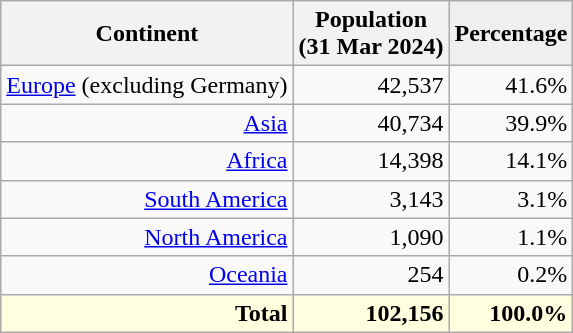<table class="wikitable col1left" style="text-align:right;">
<tr>
<th>Continent</th>
<th>Population<br>(31 Mar 2024)</th>
<th style="background:#efefef;">Percentage</th>
</tr>
<tr>
<td><a href='#'>Europe</a> (excluding Germany)</td>
<td>42,537</td>
<td>41.6%</td>
</tr>
<tr>
<td><a href='#'>Asia</a></td>
<td>40,734</td>
<td>39.9%</td>
</tr>
<tr>
<td><a href='#'>Africa</a></td>
<td>14,398</td>
<td>14.1%</td>
</tr>
<tr>
<td><a href='#'>South America</a></td>
<td>3,143</td>
<td>3.1%</td>
</tr>
<tr>
<td><a href='#'>North America</a></td>
<td>1,090</td>
<td>1.1%</td>
</tr>
<tr>
<td><a href='#'>Oceania</a></td>
<td>254</td>
<td>0.2%</td>
</tr>
<tr style="background:#FFFFE0;">
<td><strong>Total</strong></td>
<td><strong>102,156</strong></td>
<td><strong>100.0%</strong></td>
</tr>
</table>
